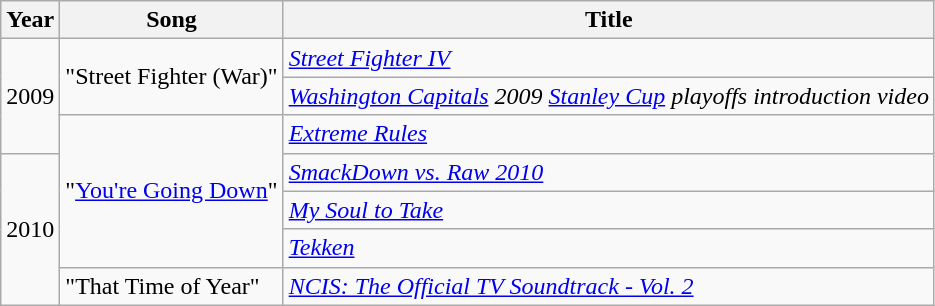<table class="wikitable">
<tr>
<th>Year</th>
<th>Song</th>
<th>Title</th>
</tr>
<tr>
<td rowspan="3">2009</td>
<td rowspan="2">"Street Fighter (War)"</td>
<td><em><a href='#'>Street Fighter IV</a></em></td>
</tr>
<tr>
<td><em><a href='#'>Washington Capitals</a> 2009 <a href='#'>Stanley Cup</a> playoffs introduction video</em></td>
</tr>
<tr>
<td rowspan="4">"<a href='#'>You're Going Down</a>"</td>
<td><em><a href='#'>Extreme Rules</a></em></td>
</tr>
<tr>
<td rowspan="4">2010</td>
<td><em><a href='#'>SmackDown vs. Raw 2010</a></em></td>
</tr>
<tr>
<td><em><a href='#'>My Soul to Take</a></em></td>
</tr>
<tr>
<td><em><a href='#'>Tekken</a></em></td>
</tr>
<tr>
<td>"That Time of Year"</td>
<td><em><a href='#'>NCIS: The Official TV Soundtrack - Vol. 2</a></em></td>
</tr>
</table>
